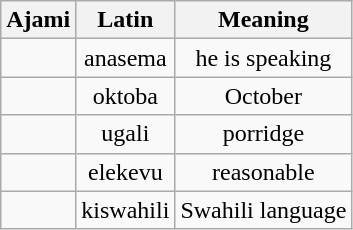<table class="wikitable" style="text-align:center;">
<tr>
<th>Ajami</th>
<th>Latin</th>
<th>Meaning</th>
</tr>
<tr>
<td><span></span></td>
<td>anasema</td>
<td>he is speaking</td>
</tr>
<tr>
<td><span></span></td>
<td>oktoba</td>
<td>October</td>
</tr>
<tr>
<td><span></span></td>
<td>ugali</td>
<td>porridge</td>
</tr>
<tr>
<td><span></span></td>
<td>elekevu</td>
<td>reasonable</td>
</tr>
<tr>
<td><span></span></td>
<td>kiswahili</td>
<td>Swahili language</td>
</tr>
</table>
